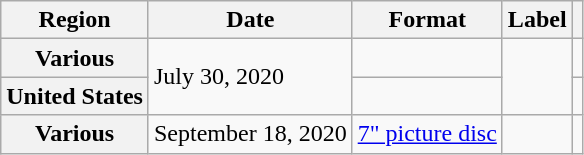<table class="wikitable plainrowheaders">
<tr>
<th scope="col">Region</th>
<th scope="col">Date</th>
<th scope="col">Format</th>
<th scope="col">Label</th>
<th scope="col"></th>
</tr>
<tr>
<th scope="row">Various</th>
<td rowspan="2">July 30, 2020</td>
<td></td>
<td rowspan="2"></td>
<td style="text-align:center;"></td>
</tr>
<tr>
<th scope="row">United States</th>
<td></td>
<td style="text-align:center;"></td>
</tr>
<tr>
<th scope="row">Various</th>
<td>September 18, 2020</td>
<td><a href='#'>7" picture disc</a></td>
<td></td>
<td style="text-align:center;"></td>
</tr>
</table>
